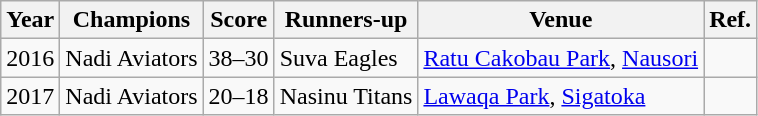<table class="wikitable">
<tr>
<th>Year</th>
<th>Champions</th>
<th>Score</th>
<th>Runners-up</th>
<th>Venue</th>
<th>Ref.</th>
</tr>
<tr>
<td>2016</td>
<td> Nadi Aviators</td>
<td>38–30</td>
<td>Suva Eagles</td>
<td><a href='#'>Ratu Cakobau Park</a>, <a href='#'>Nausori</a></td>
<td></td>
</tr>
<tr>
<td>2017</td>
<td> Nadi Aviators</td>
<td>20–18</td>
<td> Nasinu Titans</td>
<td><a href='#'>Lawaqa Park</a>, <a href='#'>Sigatoka</a></td>
<td></td>
</tr>
</table>
